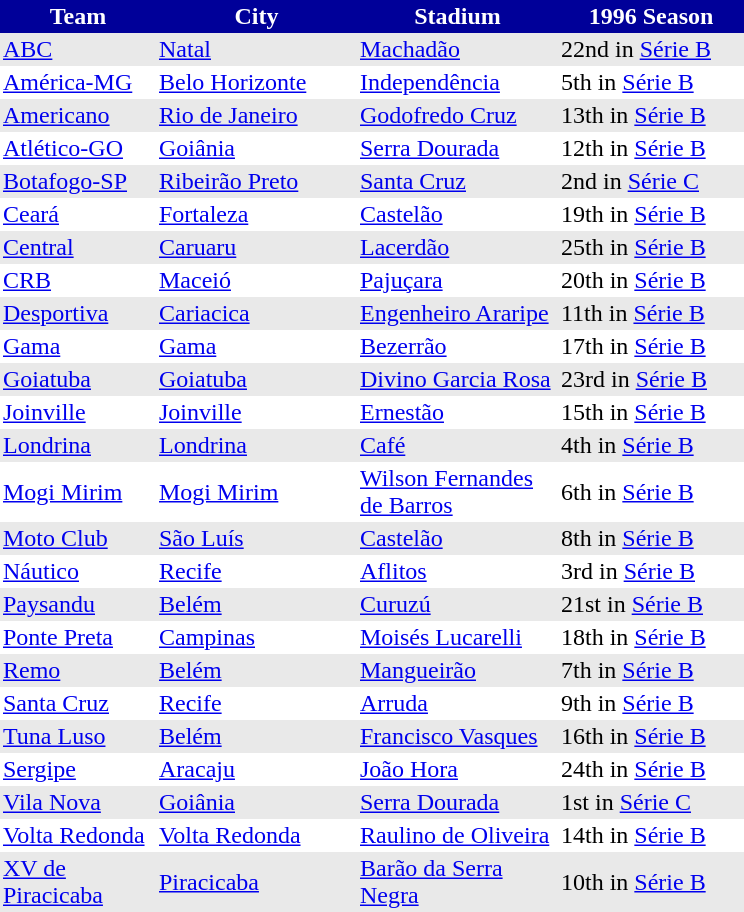<table border="0,75" cellpadding="2" style="border-collapse: collapse;">
<tr>
<th style="background: #009; color: #fff;width:100px">Team</th>
<th style="background: #009; color: #fff;width:130px">City</th>
<th style="background: #009; color: #fff;width:130px">Stadium</th>
<th style="background: #009; color: #fff;width:120px">1996 Season</th>
</tr>
<tr style="background:#e9e9e9; color:black">
<td><a href='#'>ABC</a></td>
<td><a href='#'>Natal</a></td>
<td><a href='#'>Machadão</a></td>
<td>22nd in <a href='#'>Série B</a></td>
</tr>
<tr style="background:white; color:black">
<td><a href='#'>América-MG</a></td>
<td><a href='#'>Belo Horizonte</a></td>
<td><a href='#'>Independência</a></td>
<td>5th in <a href='#'>Série B</a></td>
</tr>
<tr style="background:#e9e9e9; color:black">
<td><a href='#'>Americano</a></td>
<td><a href='#'>Rio de Janeiro</a></td>
<td><a href='#'>Godofredo Cruz</a></td>
<td>13th in <a href='#'>Série B</a></td>
</tr>
<tr style="background:white; color:black">
<td><a href='#'>Atlético-GO</a></td>
<td><a href='#'>Goiânia</a></td>
<td><a href='#'>Serra Dourada</a></td>
<td>12th in <a href='#'>Série B</a></td>
</tr>
<tr style="background:#e9e9e9; color:black">
<td><a href='#'>Botafogo-SP</a></td>
<td><a href='#'>Ribeirão Preto</a></td>
<td><a href='#'>Santa Cruz</a></td>
<td>2nd in <a href='#'>Série C</a></td>
</tr>
<tr style="background:white; color:black">
<td><a href='#'>Ceará</a></td>
<td><a href='#'>Fortaleza</a></td>
<td><a href='#'>Castelão</a></td>
<td>19th in <a href='#'>Série B</a></td>
</tr>
<tr style="background:#e9e9e9; color:black">
<td><a href='#'>Central</a></td>
<td><a href='#'>Caruaru</a></td>
<td><a href='#'>Lacerdão</a></td>
<td>25th in <a href='#'>Série B</a></td>
</tr>
<tr style="background:white; color:black">
<td><a href='#'>CRB</a></td>
<td><a href='#'>Maceió</a></td>
<td><a href='#'>Pajuçara</a></td>
<td>20th in <a href='#'>Série B</a></td>
</tr>
<tr style="background:#e9e9e9; color:black">
<td><a href='#'>Desportiva</a></td>
<td><a href='#'>Cariacica</a></td>
<td><a href='#'>Engenheiro Araripe</a></td>
<td>11th in <a href='#'>Série B</a></td>
</tr>
<tr style="background:white; color:black">
<td><a href='#'>Gama</a></td>
<td><a href='#'>Gama</a></td>
<td><a href='#'>Bezerrão</a></td>
<td>17th in <a href='#'>Série B</a></td>
</tr>
<tr style="background:#e9e9e9; color:black">
<td><a href='#'>Goiatuba</a></td>
<td><a href='#'>Goiatuba</a></td>
<td><a href='#'>Divino Garcia Rosa</a></td>
<td>23rd in <a href='#'>Série B</a></td>
</tr>
<tr style="background:white; color:black">
<td><a href='#'>Joinville</a></td>
<td><a href='#'>Joinville</a></td>
<td><a href='#'>Ernestão</a></td>
<td>15th in <a href='#'>Série B</a></td>
</tr>
<tr style="background:#e9e9e9; color:black">
<td><a href='#'>Londrina</a></td>
<td><a href='#'>Londrina</a></td>
<td><a href='#'>Café</a></td>
<td>4th in <a href='#'>Série B</a></td>
</tr>
<tr style="background:white; color:black">
<td><a href='#'>Mogi Mirim</a></td>
<td><a href='#'>Mogi Mirim</a></td>
<td><a href='#'>Wilson Fernandes de Barros</a></td>
<td>6th in <a href='#'>Série B</a></td>
</tr>
<tr style="background:#e9e9e9; color:black">
<td><a href='#'>Moto Club</a></td>
<td><a href='#'>São Luís</a></td>
<td><a href='#'>Castelão</a></td>
<td>8th in <a href='#'>Série B</a></td>
</tr>
<tr style="background:white; color:black">
<td><a href='#'>Náutico</a></td>
<td><a href='#'>Recife</a></td>
<td><a href='#'>Aflitos</a></td>
<td>3rd in <a href='#'>Série B</a></td>
</tr>
<tr style="background:#e9e9e9; color:black">
<td><a href='#'>Paysandu</a></td>
<td><a href='#'>Belém</a></td>
<td><a href='#'>Curuzú</a></td>
<td>21st in <a href='#'>Série B</a></td>
</tr>
<tr style="background:white; color:black">
<td><a href='#'>Ponte Preta</a></td>
<td><a href='#'>Campinas</a></td>
<td><a href='#'>Moisés Lucarelli</a></td>
<td>18th in <a href='#'>Série B</a></td>
</tr>
<tr style="background:#e9e9e9; color:black">
<td><a href='#'>Remo</a></td>
<td><a href='#'>Belém</a></td>
<td><a href='#'>Mangueirão</a></td>
<td>7th in <a href='#'>Série B</a></td>
</tr>
<tr style="background:white; color:black">
<td><a href='#'>Santa Cruz</a></td>
<td><a href='#'>Recife</a></td>
<td><a href='#'>Arruda</a></td>
<td>9th in <a href='#'>Série B</a></td>
</tr>
<tr style="background:#e9e9e9; color:black">
<td><a href='#'>Tuna Luso</a></td>
<td><a href='#'>Belém</a></td>
<td><a href='#'>Francisco Vasques</a></td>
<td>16th in <a href='#'>Série B</a></td>
</tr>
<tr style="background:white; color:black">
<td><a href='#'>Sergipe</a></td>
<td><a href='#'>Aracaju</a></td>
<td><a href='#'>João Hora</a></td>
<td>24th in <a href='#'>Série B</a></td>
</tr>
<tr style="background:#e9e9e9; color:black">
<td><a href='#'>Vila Nova</a></td>
<td><a href='#'>Goiânia</a></td>
<td><a href='#'>Serra Dourada</a></td>
<td>1st in <a href='#'>Série C</a></td>
</tr>
<tr style="background:white; color:black">
<td><a href='#'>Volta Redonda</a></td>
<td><a href='#'>Volta Redonda</a></td>
<td><a href='#'>Raulino de Oliveira</a></td>
<td>14th in <a href='#'>Série B</a></td>
</tr>
<tr style="background:#e9e9e9; color:black">
<td><a href='#'>XV de Piracicaba</a></td>
<td><a href='#'>Piracicaba</a></td>
<td><a href='#'>Barão da Serra Negra</a></td>
<td>10th in <a href='#'>Série B</a></td>
</tr>
<tr>
</tr>
</table>
